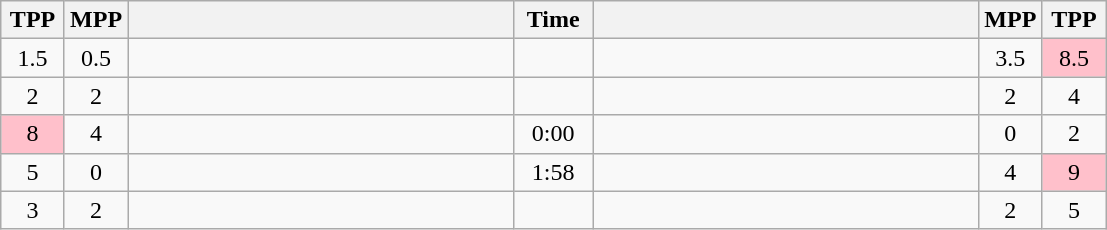<table class="wikitable" style="text-align: center;" |>
<tr>
<th width="35">TPP</th>
<th width="35">MPP</th>
<th width="250"></th>
<th width="45">Time</th>
<th width="250"></th>
<th width="35">MPP</th>
<th width="35">TPP</th>
</tr>
<tr>
<td>1.5</td>
<td>0.5</td>
<td style="text-align:left;"><strong></strong></td>
<td></td>
<td style="text-align:left;"></td>
<td>3.5</td>
<td bgcolor=pink>8.5</td>
</tr>
<tr>
<td>2</td>
<td>2</td>
<td style="text-align:left;"></td>
<td></td>
<td style="text-align:left;"></td>
<td>2</td>
<td>4</td>
</tr>
<tr>
<td bgcolor=pink>8</td>
<td>4</td>
<td style="text-align:left;"></td>
<td>0:00</td>
<td style="text-align:left;"><strong></strong></td>
<td>0</td>
<td>2</td>
</tr>
<tr>
<td>5</td>
<td>0</td>
<td style="text-align:left;"><strong></strong></td>
<td>1:58</td>
<td style="text-align:left;"></td>
<td>4</td>
<td bgcolor=pink>9</td>
</tr>
<tr>
<td>3</td>
<td>2</td>
<td style="text-align:left;"></td>
<td></td>
<td style="text-align:left;"></td>
<td>2</td>
<td>5</td>
</tr>
</table>
